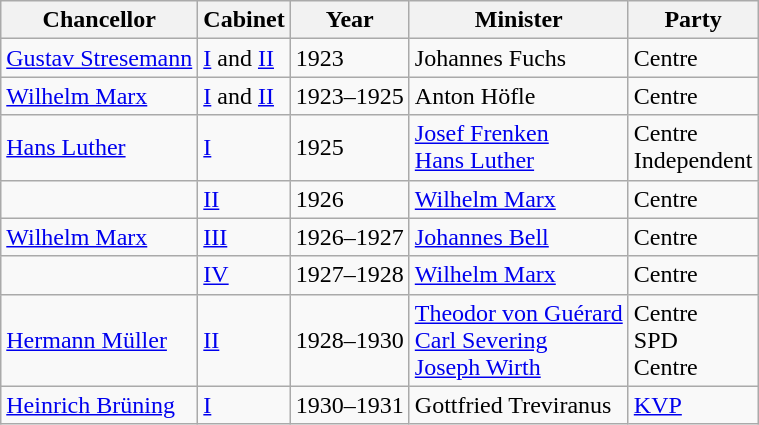<table class="wikitable">
<tr>
<th>Chancellor</th>
<th>Cabinet</th>
<th>Year</th>
<th>Minister</th>
<th>Party</th>
</tr>
<tr>
<td><a href='#'>Gustav Stresemann</a></td>
<td><a href='#'>I</a> and <a href='#'>II</a></td>
<td>1923</td>
<td>Johannes Fuchs</td>
<td>Centre</td>
</tr>
<tr>
<td><a href='#'>Wilhelm Marx</a></td>
<td><a href='#'>I</a> and <a href='#'>II</a></td>
<td>1923–1925</td>
<td>Anton Höfle</td>
<td>Centre</td>
</tr>
<tr>
<td><a href='#'>Hans Luther</a></td>
<td><a href='#'>I</a></td>
<td>1925</td>
<td><a href='#'>Josef Frenken</a><br><a href='#'>Hans Luther</a></td>
<td>Centre<br>Independent</td>
</tr>
<tr>
<td></td>
<td><a href='#'>II</a></td>
<td>1926</td>
<td><a href='#'>Wilhelm Marx</a></td>
<td>Centre</td>
</tr>
<tr>
<td><a href='#'>Wilhelm Marx</a></td>
<td><a href='#'>III</a></td>
<td>1926–1927</td>
<td><a href='#'>Johannes Bell</a></td>
<td>Centre</td>
</tr>
<tr>
<td></td>
<td><a href='#'>IV</a></td>
<td>1927–1928</td>
<td><a href='#'>Wilhelm Marx</a></td>
<td>Centre</td>
</tr>
<tr>
<td><a href='#'>Hermann Müller</a></td>
<td><a href='#'>II</a></td>
<td>1928–1930</td>
<td><a href='#'>Theodor von Guérard</a><br><a href='#'>Carl Severing</a><br><a href='#'>Joseph Wirth</a></td>
<td>Centre<br>SPD<br>Centre</td>
</tr>
<tr>
<td><a href='#'>Heinrich Brüning</a></td>
<td><a href='#'>I</a></td>
<td>1930–1931</td>
<td>Gottfried Treviranus</td>
<td><a href='#'>KVP</a></td>
</tr>
</table>
